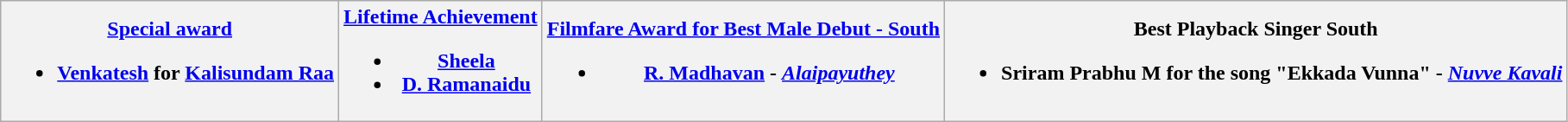<table class="wikitable">
<tr>
<th><a href='#'>Special award</a><br><ul><li><a href='#'>Venkatesh</a> for <a href='#'>Kalisundam Raa</a></li></ul></th>
<th><a href='#'>Lifetime Achievement</a><br><ul><li><a href='#'>Sheela</a></li><li><a href='#'>D. Ramanaidu</a></li></ul></th>
<th><a href='#'>Filmfare Award for Best Male Debut - South</a><br><ul><li><a href='#'>R. Madhavan</a> - <em><a href='#'>Alaipayuthey</a></em></li></ul></th>
<th><strong>Best Playback Singer South</strong><br><ul><li><strong>Sriram Prabhu M</strong> for the song "Ekkada Vunna" - <em><a href='#'>Nuvve Kavali</a></em></li></ul></th>
</tr>
</table>
